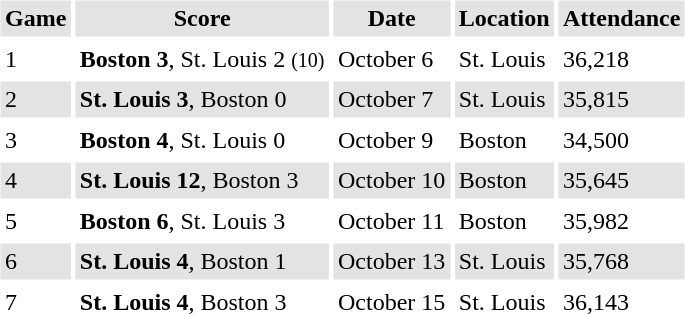<table border="0" cellspacing="3" cellpadding="3">
<tr style="background: #e3e3e3;">
<th>Game</th>
<th>Score</th>
<th>Date</th>
<th>Location</th>
<th>Attendance</th>
</tr>
<tr>
<td>1</td>
<td><strong>Boston 3</strong>, St. Louis 2 <small>(10)</small></td>
<td>October 6</td>
<td>St. Louis</td>
<td>36,218</td>
</tr>
<tr style="background: #e3e3e3;">
<td>2</td>
<td><strong>St. Louis 3</strong>, Boston 0</td>
<td>October 7</td>
<td>St. Louis</td>
<td>35,815</td>
</tr>
<tr>
<td>3</td>
<td><strong>Boston 4</strong>, St. Louis 0</td>
<td>October 9</td>
<td>Boston</td>
<td>34,500</td>
</tr>
<tr style="background: #e3e3e3;">
<td>4</td>
<td><strong>St. Louis 12</strong>, Boston 3</td>
<td>October 10</td>
<td>Boston</td>
<td>35,645</td>
</tr>
<tr>
<td>5</td>
<td><strong>Boston 6</strong>, St. Louis 3</td>
<td>October 11</td>
<td>Boston</td>
<td>35,982</td>
</tr>
<tr style="background: #e3e3e3;">
<td>6</td>
<td><strong>St. Louis 4</strong>, Boston 1</td>
<td>October 13</td>
<td>St. Louis</td>
<td>35,768</td>
</tr>
<tr>
<td>7</td>
<td><strong>St. Louis 4</strong>, Boston 3</td>
<td>October 15</td>
<td>St. Louis</td>
<td>36,143</td>
</tr>
</table>
